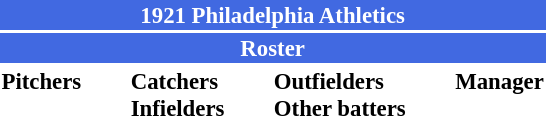<table class="toccolours" style="font-size: 95%;">
<tr>
<th colspan="10" style="background-color: #4169e1; color: white; text-align: center;">1921 Philadelphia Athletics</th>
</tr>
<tr>
<td colspan="10" style="background-color: #4169e1; color: white; text-align: center;"><strong>Roster</strong></td>
</tr>
<tr>
<td valign="top"><strong>Pitchers</strong><br>












</td>
<td width="25px"></td>
<td valign="top"><strong>Catchers</strong><br>


<strong>Infielders</strong>









</td>
<td width="25px"></td>
<td valign="top"><strong>Outfielders</strong><br>






<strong>Other batters</strong>

</td>
<td width="25px"></td>
<td valign="top"><strong>Manager</strong><br></td>
</tr>
</table>
